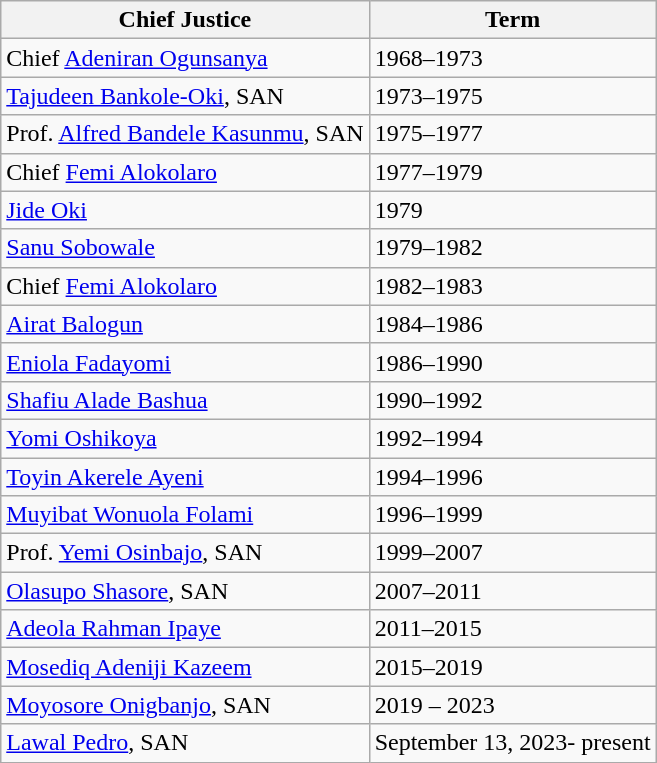<table class="wikitable">
<tr>
<th>Chief Justice</th>
<th>Term</th>
</tr>
<tr>
<td>Chief <a href='#'>Adeniran Ogunsanya</a></td>
<td>1968–1973</td>
</tr>
<tr>
<td><a href='#'>Tajudeen Bankole-Oki</a>, SAN</td>
<td>1973–1975</td>
</tr>
<tr>
<td>Prof. <a href='#'>Alfred Bandele Kasunmu</a>, SAN</td>
<td>1975–1977</td>
</tr>
<tr>
<td>Chief <a href='#'>Femi Alokolaro</a></td>
<td>1977–1979</td>
</tr>
<tr>
<td><a href='#'>Jide Oki</a></td>
<td>1979</td>
</tr>
<tr>
<td><a href='#'>Sanu Sobowale</a></td>
<td>1979–1982</td>
</tr>
<tr>
<td>Chief <a href='#'>Femi Alokolaro</a></td>
<td>1982–1983</td>
</tr>
<tr>
<td><a href='#'>Airat Balogun</a></td>
<td>1984–1986</td>
</tr>
<tr>
<td><a href='#'>Eniola Fadayomi</a></td>
<td>1986–1990</td>
</tr>
<tr>
<td><a href='#'>Shafiu Alade Bashua</a></td>
<td>1990–1992</td>
</tr>
<tr>
<td><a href='#'>Yomi Oshikoya</a></td>
<td>1992–1994</td>
</tr>
<tr>
<td><a href='#'>Toyin Akerele Ayeni</a></td>
<td>1994–1996</td>
</tr>
<tr>
<td><a href='#'>Muyibat Wonuola Folami</a></td>
<td>1996–1999</td>
</tr>
<tr>
<td>Prof. <a href='#'>Yemi Osinbajo</a>, SAN</td>
<td>1999–2007</td>
</tr>
<tr>
<td><a href='#'>Olasupo Shasore</a>, SAN</td>
<td>2007–2011</td>
</tr>
<tr>
<td><a href='#'>Adeola Rahman Ipaye</a></td>
<td>2011–2015</td>
</tr>
<tr>
<td><a href='#'>Mosediq Adeniji Kazeem</a></td>
<td>2015–2019</td>
</tr>
<tr>
<td><a href='#'>Moyosore Onigbanjo</a>, SAN</td>
<td>2019 – 2023</td>
</tr>
<tr>
<td><a href='#'>Lawal Pedro</a>, SAN</td>
<td>September 13, 2023- present</td>
</tr>
</table>
